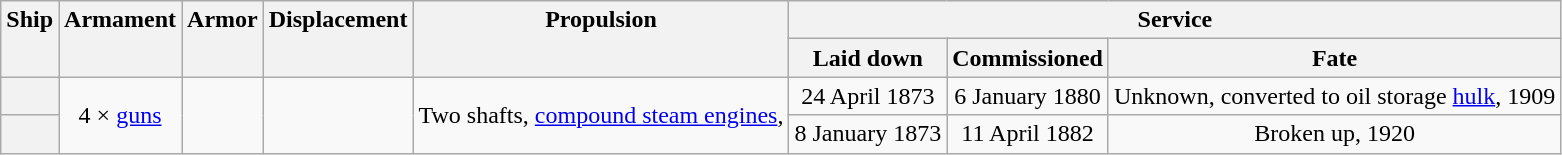<table class="wikitable plainrowheaders" style="text-align: center;">
<tr valign="top">
<th scope="col" rowspan="2">Ship</th>
<th scope="col" rowspan="2">Armament</th>
<th scope="col" rowspan="2">Armor</th>
<th scope="col" rowspan="2">Displacement</th>
<th scope="col" rowspan="2">Propulsion</th>
<th scope="col" colspan="3">Service</th>
</tr>
<tr valign="top">
<th scope="col">Laid down</th>
<th scope="col">Commissioned</th>
<th scope="col">Fate</th>
</tr>
<tr valign="center">
<th scope="row"></th>
<td rowspan="2">4 × <a href='#'> guns</a></td>
<td rowspan="2"></td>
<td rowspan="2"></td>
<td rowspan="2">Two shafts, <a href='#'>compound steam engines</a>, </td>
<td>24 April 1873</td>
<td>6 January 1880</td>
<td>Unknown, converted to oil storage <a href='#'>hulk</a>, 1909</td>
</tr>
<tr valign="center">
<th scope="row"></th>
<td>8 January 1873</td>
<td>11 April 1882</td>
<td>Broken up, 1920</td>
</tr>
</table>
